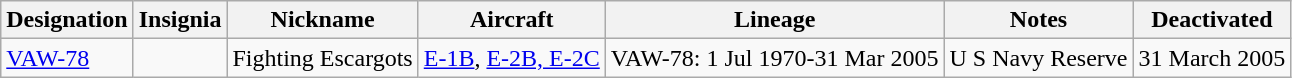<table class="wikitable">
<tr>
<th>Designation</th>
<th>Insignia</th>
<th>Nickname</th>
<th>Aircraft</th>
<th>Lineage</th>
<th>Notes</th>
<th>Deactivated</th>
</tr>
<tr>
<td><a href='#'>VAW-78</a></td>
<td></td>
<td>Fighting Escargots</td>
<td><a href='#'>E-1B</a>, <a href='#'>E-2B, E-2C</a></td>
<td style="white-space: nowrap;">VAW-78: 1 Jul 1970-31 Mar 2005</td>
<td>U S Navy Reserve</td>
<td>31 March 2005</td>
</tr>
</table>
